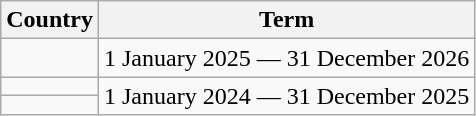<table class="wikitable">
<tr>
<th>Country</th>
<th>Term</th>
</tr>
<tr>
<td></td>
<td>1 January 2025 — 31 December 2026</td>
</tr>
<tr>
<td></td>
<td rowspan="2">1 January 2024 — 31 December 2025</td>
</tr>
<tr>
<td></td>
</tr>
</table>
